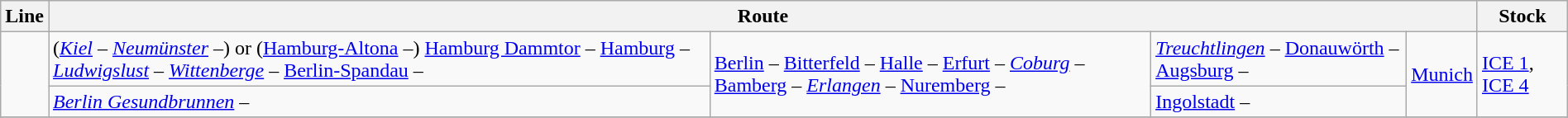<table class="wikitable" width="100%">
<tr class="hintergrundfarbe5">
<th>Line</th>
<th colspan="4">Route</th>
<th>Stock</th>
</tr>
<tr>
<td rowspan="2"></td>
<td>(<em><a href='#'>Kiel</a> – <a href='#'>Neumünster</a> –</em>) or (<a href='#'>Hamburg-Altona</a> –) <a href='#'>Hamburg Dammtor</a> – <a href='#'>Hamburg</a> – <em><a href='#'>Ludwigslust</a> – <a href='#'>Wittenberge</a> –</em> <a href='#'>Berlin-Spandau</a> –</td>
<td rowspan=2><a href='#'>Berlin</a> –  <a href='#'>Bitterfeld</a> – <a href='#'>Halle</a> – <a href='#'>Erfurt</a> – <em><a href='#'>Coburg</a></em> – <a href='#'>Bamberg</a><em> – <a href='#'>Erlangen</a> –</em> <a href='#'>Nuremberg</a> –</td>
<td><em><a href='#'>Treuchtlingen</a></em> – <a href='#'>Donauwörth</a> – <a href='#'>Augsburg</a> – </td>
<td rowspan="2"><a href='#'>Munich</a></td>
<td rowspan="2"><a href='#'>ICE 1</a>, <a href='#'>ICE 4</a></td>
</tr>
<tr>
<td><em><a href='#'>Berlin Gesundbrunnen</a> – </em></td>
<td><a href='#'>Ingolstadt</a> –</td>
</tr>
<tr>
</tr>
</table>
